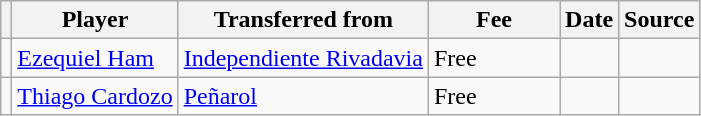<table class="wikitable plainrowheaders sortable">
<tr>
<th></th>
<th scope="col">Player</th>
<th>Transferred from</th>
<th style="width: 80px;">Fee</th>
<th scope="col">Date</th>
<th scope="col">Source</th>
</tr>
<tr>
<td align="center"></td>
<td> <a href='#'>Ezequiel Ham</a></td>
<td> <a href='#'>Independiente Rivadavia</a></td>
<td>Free</td>
<td></td>
<td></td>
</tr>
<tr>
<td align="center"></td>
<td> <a href='#'>Thiago Cardozo</a></td>
<td> <a href='#'>Peñarol</a></td>
<td>Free</td>
<td></td>
<td></td>
</tr>
</table>
